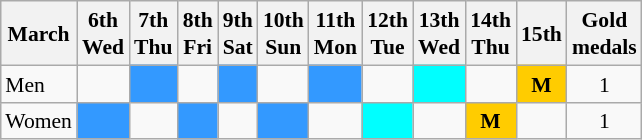<table class="wikitable" style="margin:0.5em auto; font-size:90%; line-height:1.25em;">
<tr>
<th>March</th>
<th>6th<br>Wed</th>
<th>7th<br>Thu</th>
<th>8th<br>Fri</th>
<th>9th<br>Sat</th>
<th>10th<br>Sun</th>
<th>11th<br>Mon</th>
<th>12th<br>Tue</th>
<th>13th<br>Wed</th>
<th>14th<br>Thu</th>
<th>15th</th>
<th>Gold<br>medals</th>
</tr>
<tr align="center">
<td align="left">Men</td>
<td></td>
<td bgcolor="#3399ff"></td>
<td></td>
<td bgcolor="#3399ff"></td>
<td></td>
<td bgcolor="#3399ff"></td>
<td></td>
<td bgcolor="#00FFFF"></td>
<td></td>
<td bgcolor=#ffcc00><strong>M</strong></td>
<td>1</td>
</tr>
<tr align="center">
<td align="left">Women</td>
<td bgcolor="#3399ff"></td>
<td></td>
<td bgcolor="#3399ff"></td>
<td></td>
<td bgcolor="#3399ff"></td>
<td></td>
<td bgcolor="#00FFFF"></td>
<td></td>
<td bgcolor=#ffcc00><strong>M</strong></td>
<td></td>
<td>1</td>
</tr>
</table>
